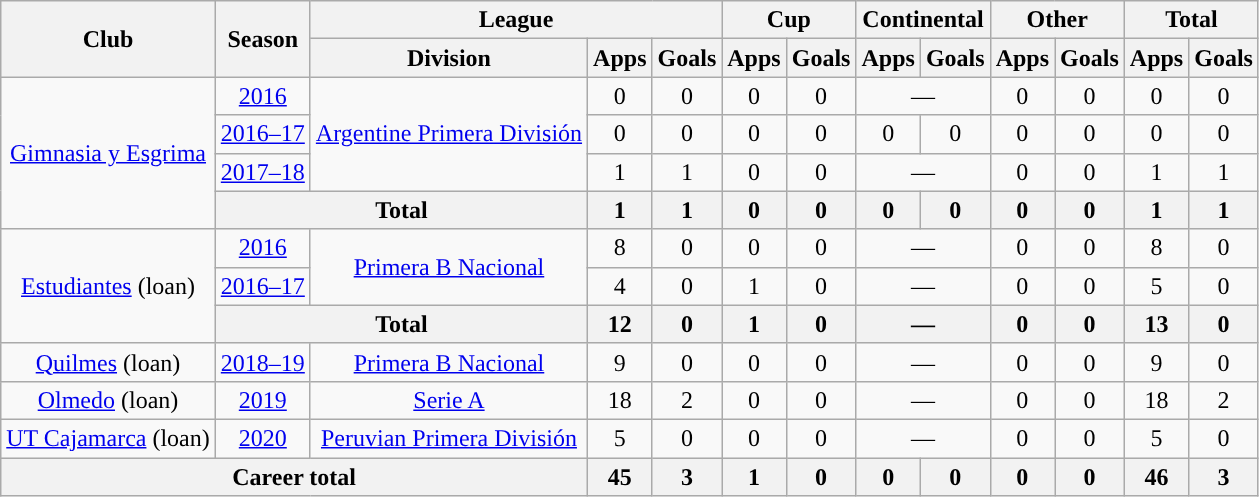<table class="wikitable" style="text-align:center">
<tr>
<th rowspan="2">Club</th>
<th rowspan="2">Season</th>
<th colspan="3">League</th>
<th colspan="2">Cup</th>
<th colspan="2">Continental</th>
<th colspan="2">Other</th>
<th colspan="2">Total</th>
</tr>
<tr>
<th>Division</th>
<th>Apps</th>
<th>Goals</th>
<th>Apps</th>
<th>Goals</th>
<th>Apps</th>
<th>Goals</th>
<th>Apps</th>
<th>Goals</th>
<th>Apps</th>
<th>Goals</th>
</tr>
<tr>
<td rowspan="4"><a href='#'>Gimnasia y Esgrima</a></td>
<td><a href='#'>2016</a></td>
<td rowspan="3"><a href='#'>Argentine Primera División</a></td>
<td>0</td>
<td>0</td>
<td>0</td>
<td>0</td>
<td colspan="2">—</td>
<td>0</td>
<td>0</td>
<td>0</td>
<td>0</td>
</tr>
<tr>
<td><a href='#'>2016–17</a></td>
<td>0</td>
<td>0</td>
<td>0</td>
<td>0</td>
<td>0</td>
<td>0</td>
<td>0</td>
<td>0</td>
<td>0</td>
<td>0</td>
</tr>
<tr>
<td><a href='#'>2017–18</a></td>
<td>1</td>
<td>1</td>
<td>0</td>
<td>0</td>
<td colspan="2">—</td>
<td>0</td>
<td>0</td>
<td>1</td>
<td>1</td>
</tr>
<tr>
<th colspan="2">Total</th>
<th>1</th>
<th>1</th>
<th>0</th>
<th>0</th>
<th>0</th>
<th>0</th>
<th>0</th>
<th>0</th>
<th>1</th>
<th>1</th>
</tr>
<tr>
<td rowspan="3"><a href='#'>Estudiantes</a> (loan)</td>
<td><a href='#'>2016</a></td>
<td rowspan="2"><a href='#'>Primera B Nacional</a></td>
<td>8</td>
<td>0</td>
<td>0</td>
<td>0</td>
<td colspan="2">—</td>
<td>0</td>
<td>0</td>
<td>8</td>
<td>0</td>
</tr>
<tr>
<td><a href='#'>2016–17</a></td>
<td>4</td>
<td>0</td>
<td>1</td>
<td>0</td>
<td colspan="2">—</td>
<td>0</td>
<td>0</td>
<td>5</td>
<td>0</td>
</tr>
<tr>
<th colspan="2">Total</th>
<th>12</th>
<th>0</th>
<th>1</th>
<th>0</th>
<th colspan="2">—</th>
<th>0</th>
<th>0</th>
<th>13</th>
<th>0</th>
</tr>
<tr>
<td rowspan="1"><a href='#'>Quilmes</a> (loan)</td>
<td><a href='#'>2018–19</a></td>
<td rowspan="1"><a href='#'>Primera B Nacional</a></td>
<td>9</td>
<td>0</td>
<td>0</td>
<td>0</td>
<td colspan="2">—</td>
<td>0</td>
<td>0</td>
<td>9</td>
<td>0</td>
</tr>
<tr>
<td rowspan="1"><a href='#'>Olmedo</a> (loan)</td>
<td><a href='#'>2019</a></td>
<td rowspan="1"><a href='#'>Serie A</a></td>
<td>18</td>
<td>2</td>
<td>0</td>
<td>0</td>
<td colspan="2">—</td>
<td>0</td>
<td>0</td>
<td>18</td>
<td>2</td>
</tr>
<tr>
<td rowspan="1"><a href='#'>UT Cajamarca</a> (loan)</td>
<td><a href='#'>2020</a></td>
<td rowspan="1"><a href='#'>Peruvian Primera División</a></td>
<td>5</td>
<td>0</td>
<td>0</td>
<td>0</td>
<td colspan="2">—</td>
<td>0</td>
<td>0</td>
<td>5</td>
<td>0</td>
</tr>
<tr>
<th colspan="3">Career total</th>
<th>45</th>
<th>3</th>
<th>1</th>
<th>0</th>
<th>0</th>
<th>0</th>
<th>0</th>
<th>0</th>
<th>46</th>
<th>3</th>
</tr>
</table>
